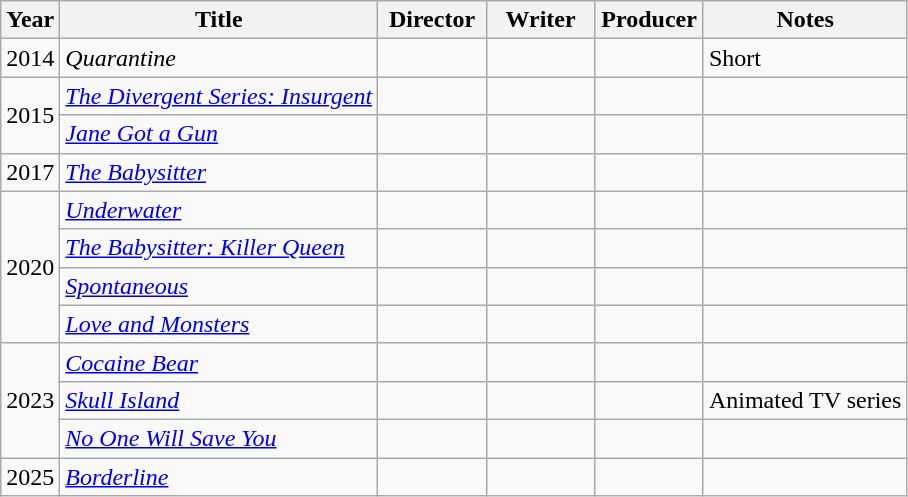<table class="wikitable sortable">
<tr>
<th>Year</th>
<th>Title</th>
<th width=65>Director</th>
<th width=65>Writer</th>
<th width=65>Producer</th>
<th>Notes</th>
</tr>
<tr>
<td>2014</td>
<td><em>Quarantine</em></td>
<td></td>
<td></td>
<td></td>
<td>Short</td>
</tr>
<tr>
<td rowspan=2>2015</td>
<td><em><a href='#'>The Divergent Series: Insurgent</a></em></td>
<td></td>
<td></td>
<td></td>
<td></td>
</tr>
<tr>
<td><em><a href='#'>Jane Got a Gun</a></em></td>
<td></td>
<td></td>
<td></td>
<td></td>
</tr>
<tr>
<td>2017</td>
<td><a href='#'><em>The Babysitter</em></a></td>
<td></td>
<td></td>
<td></td>
<td></td>
</tr>
<tr>
<td rowspan=4>2020</td>
<td><em><a href='#'>Underwater</a></em></td>
<td></td>
<td></td>
<td></td>
<td></td>
</tr>
<tr>
<td><em><a href='#'>The Babysitter: Killer Queen</a></em></td>
<td></td>
<td></td>
<td></td>
<td></td>
</tr>
<tr>
<td><em><a href='#'>Spontaneous</a></em></td>
<td></td>
<td></td>
<td></td>
<td></td>
</tr>
<tr>
<td><em><a href='#'>Love and Monsters</a></em></td>
<td></td>
<td></td>
<td></td>
<td></td>
</tr>
<tr>
<td rowspan=3>2023</td>
<td><em><a href='#'>Cocaine Bear</a></em></td>
<td></td>
<td></td>
<td></td>
<td></td>
</tr>
<tr>
<td><em><a href='#'>Skull Island</a></em></td>
<td></td>
<td></td>
<td></td>
<td>Animated TV series</td>
</tr>
<tr>
<td><em><a href='#'>No One Will Save You</a></em></td>
<td></td>
<td></td>
<td></td>
<td></td>
</tr>
<tr>
<td>2025</td>
<td><em><a href='#'>Borderline</a></em></td>
<td></td>
<td></td>
<td></td>
<td></td>
</tr>
</table>
